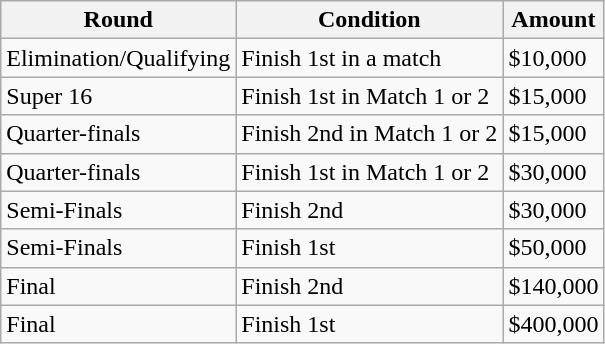<table class="wikitable">
<tr>
<th>Round</th>
<th>Condition</th>
<th>Amount</th>
</tr>
<tr>
<td>Elimination/Qualifying</td>
<td>Finish 1st in a match</td>
<td>$10,000</td>
</tr>
<tr>
<td>Super 16</td>
<td>Finish 1st in Match 1 or 2</td>
<td>$15,000</td>
</tr>
<tr>
<td>Quarter-finals</td>
<td>Finish 2nd in Match 1 or 2</td>
<td>$15,000</td>
</tr>
<tr>
<td>Quarter-finals</td>
<td>Finish 1st in Match 1 or 2</td>
<td>$30,000</td>
</tr>
<tr>
<td>Semi-Finals</td>
<td>Finish 2nd</td>
<td>$30,000</td>
</tr>
<tr>
<td>Semi-Finals</td>
<td>Finish 1st</td>
<td>$50,000</td>
</tr>
<tr>
<td>Final</td>
<td>Finish 2nd</td>
<td>$140,000</td>
</tr>
<tr>
<td>Final</td>
<td>Finish 1st</td>
<td>$400,000</td>
</tr>
</table>
